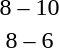<table style="text-align:center">
<tr>
<th width=200></th>
<th width=100></th>
<th width=200></th>
</tr>
<tr>
<td align=right></td>
<td>8 – 10</td>
<td align=left><strong></strong></td>
</tr>
<tr>
<td align=right><strong></strong></td>
<td>8 – 6</td>
<td align=left></td>
</tr>
</table>
